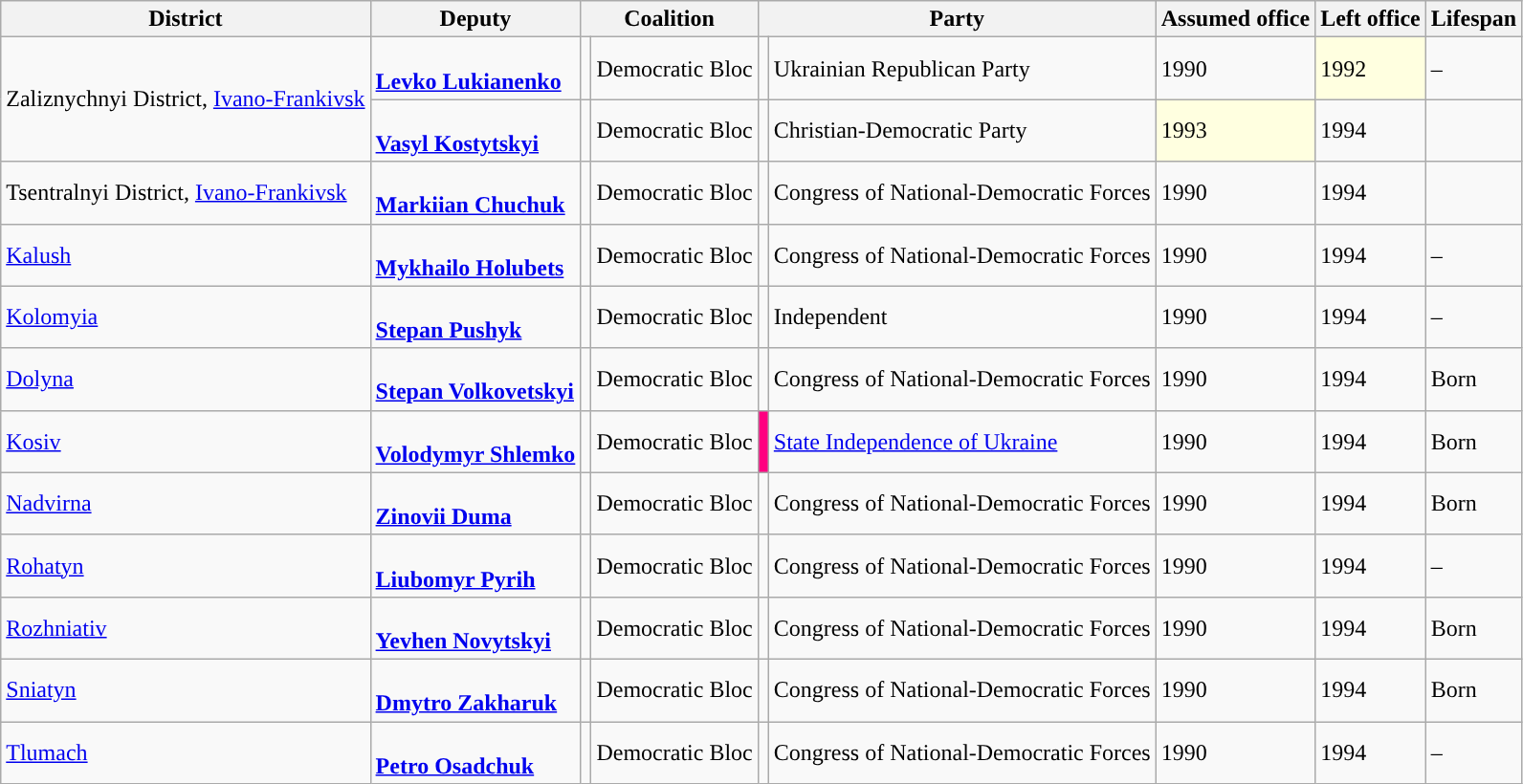<table class="wikitable standard sortable">
<tr>
<th scope="col">District<br></th>
<th scope="col">Deputy</th>
<th scope="col" colspan=2>Coalition</th>
<th scope="col" colspan=2>Party</th>
<th scope="col">Assumed office</th>
<th scope="col">Left office</th>
<th scope="col">Lifespan</th>
</tr>
<tr>
<td rowspan=2>Zaliznychnyi District, <a href='#'>Ivano-Frankivsk</a><br></td>
<td data-sort-value="Lukianenko, Levko"><br><strong><a href='#'>Levko Lukianenko</a></strong></td>
<td style="background-color:"></td>
<td>Democratic Bloc</td>
<td style="background-color:"></td>
<td>Ukrainian Republican Party</td>
<td>1990</td>
<td style="background:#FFFFE0">1992</td>
<td> – </td>
</tr>
<tr>
<td data-sort-value="Kostytskyi, Vasyl"><br><strong><a href='#'>Vasyl Kostytskyi</a></strong></td>
<td style="background-color:"></td>
<td>Democratic Bloc</td>
<td style="background-color:"></td>
<td>Christian-Democratic Party</td>
<td style="background:#FFFFE0">1993</td>
<td>1994</td>
<td></td>
</tr>
<tr>
<td>Tsentralnyi District, <a href='#'>Ivano-Frankivsk</a><br></td>
<td data-sort-value="Chuchuk, Markiian"><br><strong><a href='#'>Markiian Chuchuk</a></strong></td>
<td style="background-color:"></td>
<td>Democratic Bloc</td>
<td style="background-color:"></td>
<td>Congress of National-Democratic Forces</td>
<td>1990</td>
<td>1994</td>
<td></td>
</tr>
<tr>
<td><a href='#'>Kalush</a><br></td>
<td data-sort-value="Holubets, Mykhailo"><br><strong><a href='#'>Mykhailo Holubets</a></strong></td>
<td style="background-color:"></td>
<td>Democratic Bloc</td>
<td style="background-color:"></td>
<td>Congress of National-Democratic Forces</td>
<td>1990</td>
<td>1994</td>
<td> – </td>
</tr>
<tr>
<td><a href='#'>Kolomyia</a><br></td>
<td data-sort-value="Pushyk, Stepan"><br><strong><a href='#'>Stepan Pushyk</a></strong></td>
<td style="background-color:"></td>
<td>Democratic Bloc</td>
<td style="background-color:"></td>
<td>Independent</td>
<td>1990</td>
<td>1994</td>
<td> – </td>
</tr>
<tr>
<td><a href='#'>Dolyna</a><br></td>
<td data-sort-value="Volkovetskyi, Stepan"><br><strong><a href='#'>Stepan Volkovetskyi</a></strong></td>
<td style="background-color:"></td>
<td>Democratic Bloc</td>
<td style="background-color:"></td>
<td>Congress of National-Democratic Forces</td>
<td>1990</td>
<td>1994</td>
<td>Born </td>
</tr>
<tr>
<td><a href='#'>Kosiv</a><br></td>
<td data-sort-value="Shlemko, Volodymyr"><br><strong><a href='#'>Volodymyr Shlemko</a></strong></td>
<td style="background-color:"></td>
<td>Democratic Bloc</td>
<td style="background-color:#FF0080"></td>
<td><a href='#'>State Independence of Ukraine</a></td>
<td>1990</td>
<td>1994</td>
<td>Born </td>
</tr>
<tr>
<td><a href='#'>Nadvirna</a><br></td>
<td data-sort-value="Duma, Zinovii"><br><strong><a href='#'>Zinovii Duma</a></strong></td>
<td style="background-color:"></td>
<td>Democratic Bloc</td>
<td style="background-color:"></td>
<td>Congress of National-Democratic Forces</td>
<td>1990</td>
<td>1994</td>
<td>Born </td>
</tr>
<tr>
<td><a href='#'>Rohatyn</a><br></td>
<td data-sort-value="Pyrih, Liubomyr"><br><strong><a href='#'>Liubomyr Pyrih</a></strong></td>
<td style="background-color:"></td>
<td>Democratic Bloc</td>
<td style="background-color:"></td>
<td>Congress of National-Democratic Forces</td>
<td>1990</td>
<td>1994</td>
<td> – </td>
</tr>
<tr>
<td><a href='#'>Rozhniativ</a><br></td>
<td data-sort-value="Novytskyi, Yevhen"><br><strong><a href='#'>Yevhen Novytskyi</a></strong></td>
<td style="background-color:"></td>
<td>Democratic Bloc</td>
<td style="background-color:"></td>
<td>Congress of National-Democratic Forces</td>
<td>1990</td>
<td>1994</td>
<td>Born </td>
</tr>
<tr>
<td><a href='#'>Sniatyn</a><br></td>
<td data-sort-value="Zakharuk, Dmytro"><br><strong><a href='#'>Dmytro Zakharuk</a></strong></td>
<td style="background-color:"></td>
<td>Democratic Bloc</td>
<td style="background-color:"></td>
<td>Congress of National-Democratic Forces</td>
<td>1990</td>
<td>1994</td>
<td>Born </td>
</tr>
<tr>
<td><a href='#'>Tlumach</a><br></td>
<td data-sort-value="Osadchuk, Petro"><br><strong><a href='#'>Petro Osadchuk</a></strong></td>
<td style="background-color:"></td>
<td>Democratic Bloc</td>
<td style="background-color:"></td>
<td>Congress of National-Democratic Forces</td>
<td>1990</td>
<td>1994</td>
<td> – </td>
</tr>
</table>
